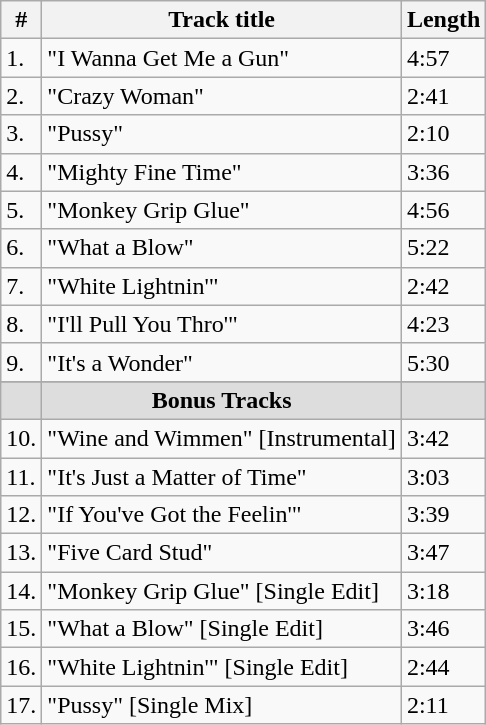<table class="wikitable">
<tr>
<th align="center">#</th>
<th align="center">Track title</th>
<th align="center"><strong>Length</strong></th>
</tr>
<tr>
<td>1.</td>
<td>"I Wanna Get Me a Gun"</td>
<td>4:57</td>
</tr>
<tr>
<td>2.</td>
<td>"Crazy Woman"</td>
<td>2:41</td>
</tr>
<tr>
<td>3.</td>
<td>"Pussy"</td>
<td>2:10</td>
</tr>
<tr>
<td>4.</td>
<td>"Mighty Fine Time"</td>
<td>3:36</td>
</tr>
<tr>
<td>5.</td>
<td>"Monkey Grip Glue"</td>
<td>4:56</td>
</tr>
<tr>
<td>6.</td>
<td>"What a Blow"</td>
<td>5:22</td>
</tr>
<tr>
<td>7.</td>
<td>"White Lightnin'"</td>
<td>2:42</td>
</tr>
<tr>
<td>8.</td>
<td>"I'll Pull You Thro'"</td>
<td>4:23</td>
</tr>
<tr>
<td>9.</td>
<td>"It's a Wonder"</td>
<td>5:30</td>
</tr>
<tr>
</tr>
<tr ---- bgcolor="#dddddd">
<td align="center"></td>
<td align="center"><strong>Bonus Tracks</strong></td>
<td align="center"></td>
</tr>
<tr>
<td align="left">10.</td>
<td align="left">"Wine and Wimmen" [Instrumental]</td>
<td align="left">3:42</td>
</tr>
<tr>
<td align="left">11.</td>
<td align="left">"It's Just a Matter of Time"</td>
<td align="left">3:03</td>
</tr>
<tr>
<td align="left">12.</td>
<td align="left">"If You've Got the Feelin'"</td>
<td align="left">3:39</td>
</tr>
<tr>
<td align="left">13.</td>
<td align="left">"Five Card Stud"</td>
<td align="left">3:47</td>
</tr>
<tr>
<td align="left">14.</td>
<td align="left">"Monkey Grip Glue" [Single Edit]</td>
<td align="left">3:18</td>
</tr>
<tr>
<td align="left">15.</td>
<td align="left">"What a Blow" [Single Edit]</td>
<td align="left">3:46</td>
</tr>
<tr>
<td align="left">16.</td>
<td align="left">"White Lightnin'" [Single Edit]</td>
<td align="left">2:44</td>
</tr>
<tr>
<td align="left">17.</td>
<td align="left">"Pussy" [Single Mix]</td>
<td align="left">2:11</td>
</tr>
</table>
